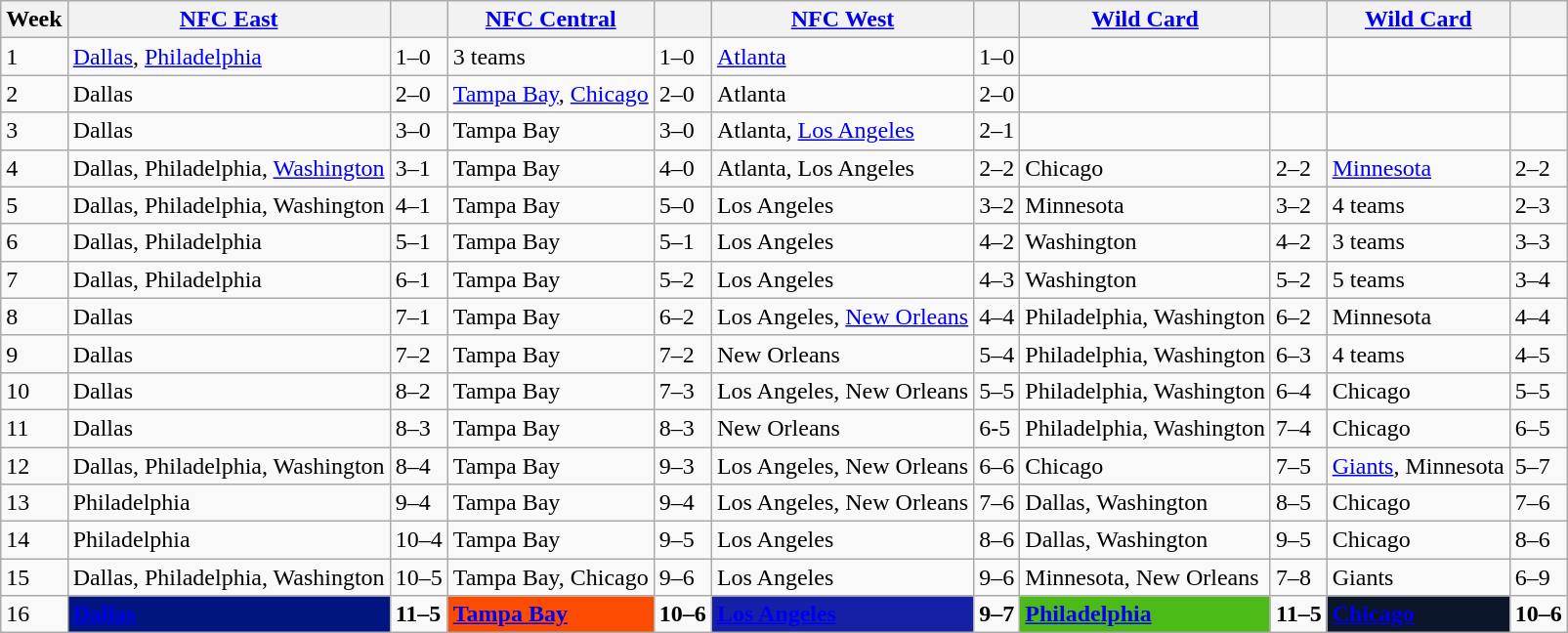<table class="wikitable">
<tr>
<th>Week</th>
<th><a href='#'>NFC East</a></th>
<th></th>
<th><a href='#'>NFC Central</a></th>
<th></th>
<th><a href='#'>NFC West</a></th>
<th></th>
<th><a href='#'>Wild Card</a></th>
<th></th>
<th><a href='#'>Wild Card</a></th>
<th></th>
</tr>
<tr>
<td>1</td>
<td><a href='#'>Dallas</a>, <a href='#'>Philadelphia</a></td>
<td>1–0</td>
<td>3 teams</td>
<td>1–0</td>
<td><a href='#'>Atlanta</a></td>
<td>1–0</td>
<td></td>
<td></td>
<td></td>
<td></td>
</tr>
<tr>
<td>2</td>
<td>Dallas</td>
<td>2–0</td>
<td><a href='#'>Tampa Bay</a>, <a href='#'>Chicago</a></td>
<td>2–0</td>
<td>Atlanta</td>
<td>2–0</td>
<td></td>
<td></td>
<td></td>
<td></td>
</tr>
<tr>
<td>3</td>
<td>Dallas</td>
<td>3–0</td>
<td>Tampa Bay</td>
<td>3–0</td>
<td>Atlanta, <a href='#'>Los Angeles</a></td>
<td>2–1</td>
<td></td>
<td></td>
<td></td>
<td></td>
</tr>
<tr>
<td>4</td>
<td>Dallas, Philadelphia, <a href='#'>Washington</a></td>
<td>3–1</td>
<td>Tampa Bay</td>
<td>4–0</td>
<td>Atlanta, Los Angeles</td>
<td>2–2</td>
<td>Chicago</td>
<td>2–2</td>
<td><a href='#'>Minnesota</a></td>
<td>2–2</td>
</tr>
<tr>
<td>5</td>
<td>Dallas, Philadelphia, Washington</td>
<td>4–1</td>
<td>Tampa Bay</td>
<td>5–0</td>
<td>Los Angeles</td>
<td>3–2</td>
<td>Minnesota</td>
<td>3–2</td>
<td>4 teams</td>
<td>2–3</td>
</tr>
<tr>
<td>6</td>
<td>Dallas, Philadelphia</td>
<td>5–1</td>
<td>Tampa Bay</td>
<td>5–1</td>
<td>Los Angeles</td>
<td>4–2</td>
<td>Washington</td>
<td>4–2</td>
<td>3 teams</td>
<td>3–3</td>
</tr>
<tr>
<td>7</td>
<td>Dallas, Philadelphia</td>
<td>6–1</td>
<td>Tampa Bay</td>
<td>5–2</td>
<td>Los Angeles</td>
<td>4–3</td>
<td>Washington</td>
<td>5–2</td>
<td>5 teams</td>
<td>3–4</td>
</tr>
<tr>
<td>8</td>
<td>Dallas</td>
<td>7–1</td>
<td>Tampa Bay</td>
<td>6–2</td>
<td>Los Angeles, <a href='#'>New Orleans</a></td>
<td>4–4</td>
<td>Philadelphia, Washington</td>
<td>6–2</td>
<td>Minnesota</td>
<td>4–4</td>
</tr>
<tr>
<td>9</td>
<td>Dallas</td>
<td>7–2</td>
<td>Tampa Bay</td>
<td>7–2</td>
<td>New Orleans</td>
<td>5–4</td>
<td>Philadelphia, Washington</td>
<td>6–3</td>
<td>4 teams</td>
<td>4–5</td>
</tr>
<tr>
<td>10</td>
<td>Dallas</td>
<td>8–2</td>
<td>Tampa Bay</td>
<td>7–3</td>
<td>Los Angeles, New Orleans</td>
<td>5–5</td>
<td>Philadelphia, Washington</td>
<td>6–4</td>
<td>Chicago</td>
<td>5–5</td>
</tr>
<tr>
<td>11</td>
<td>Dallas</td>
<td>8–3</td>
<td>Tampa Bay</td>
<td>8–3</td>
<td>New Orleans</td>
<td>6-5</td>
<td>Philadelphia, Washington</td>
<td>7–4</td>
<td>Chicago</td>
<td>6–5</td>
</tr>
<tr>
<td>12</td>
<td>Dallas, Philadelphia, Washington</td>
<td>8–4</td>
<td>Tampa Bay</td>
<td>9–3</td>
<td>Los Angeles, New Orleans</td>
<td>6–6</td>
<td>Chicago</td>
<td>7–5</td>
<td><a href='#'>Giants</a>, Minnesota</td>
<td>5–7</td>
</tr>
<tr>
<td>13</td>
<td>Philadelphia</td>
<td>9–4</td>
<td>Tampa Bay</td>
<td>9–4</td>
<td>Los Angeles, New Orleans</td>
<td>7–6</td>
<td>Dallas, Washington</td>
<td>8–5</td>
<td>Chicago</td>
<td>7–6</td>
</tr>
<tr>
<td>14</td>
<td>Philadelphia</td>
<td>10–4</td>
<td>Tampa Bay</td>
<td>9–5</td>
<td>Los Angeles</td>
<td>8–6</td>
<td>Dallas, Washington</td>
<td>9–5</td>
<td>Chicago</td>
<td>8–6</td>
</tr>
<tr>
<td>15</td>
<td>Dallas, Philadelphia, Washington</td>
<td>10–5</td>
<td>Tampa Bay, Chicago</td>
<td>9–6</td>
<td>Los Angeles</td>
<td>9–6</td>
<td>Minnesota, New Orleans</td>
<td>7–8</td>
<td>Giants</td>
<td>6–9</td>
</tr>
<tr>
<td>16</td>
<td bgcolor="#00157F"><strong><a href='#'><span>Dallas</span></a></strong></td>
<td><strong>11–5</strong></td>
<td bgcolor="#FC4C02"><strong><a href='#'><span>Tampa Bay</span></a></strong></td>
<td><strong>10–6</strong></td>
<td bgcolor="#1520A6"><strong><a href='#'><span>Los Angeles</span></a></strong></td>
<td><strong>9–7</strong></td>
<td bgcolor="#4CBB17"><strong><a href='#'><span>Philadelphia</span></a></strong></td>
<td><strong>11–5</strong></td>
<td bgcolor="#0B162A"><strong><a href='#'><span>Chicago</span></a></strong></td>
<td><strong>10–6</strong></td>
</tr>
</table>
